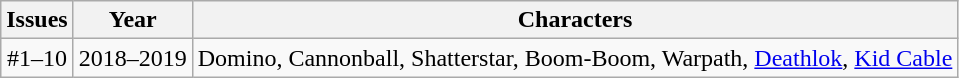<table class="wikitable">
<tr>
<th>Issues</th>
<th>Year</th>
<th>Characters</th>
</tr>
<tr>
<td align=center>#1–10</td>
<td>2018–2019</td>
<td>Domino, Cannonball, Shatterstar, Boom-Boom, Warpath, <a href='#'>Deathlok</a>, <a href='#'>Kid Cable</a></td>
</tr>
</table>
